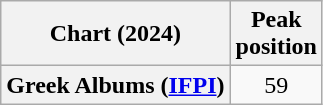<table class="wikitable sortable plainrowheaders" style="text-align:center;">
<tr>
<th scope="col">Chart (2024)</th>
<th scope="col">Peak<br>position</th>
</tr>
<tr>
<th scope="row">Greek Albums (<a href='#'>IFPI</a>)</th>
<td>59</td>
</tr>
</table>
